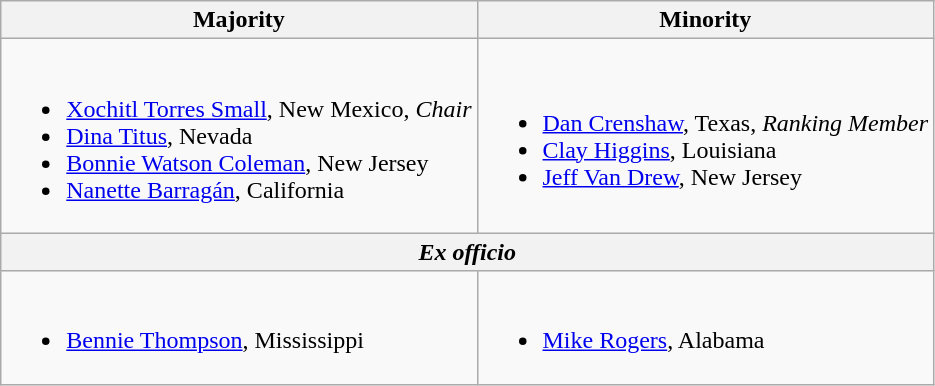<table class=wikitable>
<tr>
<th>Majority</th>
<th>Minority</th>
</tr>
<tr>
<td><br><ul><li><a href='#'>Xochitl Torres Small</a>, New Mexico, <em>Chair</em></li><li><a href='#'>Dina Titus</a>, Nevada</li><li><a href='#'>Bonnie Watson Coleman</a>, New Jersey</li><li><a href='#'>Nanette Barragán</a>, California</li></ul></td>
<td><br><ul><li><a href='#'>Dan Crenshaw</a>, Texas, <em>Ranking Member</em></li><li><a href='#'>Clay Higgins</a>, Louisiana</li><li><a href='#'>Jeff Van Drew</a>, New Jersey</li></ul></td>
</tr>
<tr>
<th colspan=2><em>Ex officio</em></th>
</tr>
<tr>
<td><br><ul><li><a href='#'>Bennie Thompson</a>, Mississippi</li></ul></td>
<td><br><ul><li><a href='#'>Mike Rogers</a>, Alabama</li></ul></td>
</tr>
</table>
